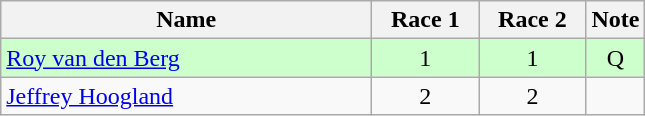<table class="wikitable" style="text-align:center;">
<tr>
<th style="width:15em">Name</th>
<th style="width:4em">Race 1</th>
<th style="width:4em">Race 2</th>
<th>Note</th>
</tr>
<tr bgcolor=ccffcc>
<td align=left><a href='#'>Roy van den Berg</a></td>
<td>1</td>
<td>1</td>
<td>Q</td>
</tr>
<tr>
<td align=left><a href='#'>Jeffrey Hoogland</a></td>
<td>2</td>
<td>2</td>
<td></td>
</tr>
</table>
